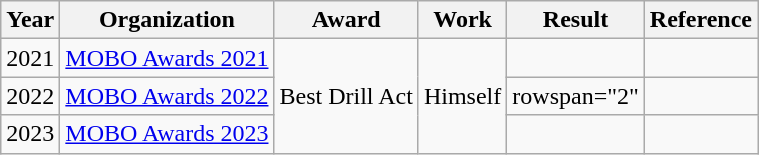<table class="wikitable plainrowheaders" style="text-align:center;">
<tr>
<th>Year</th>
<th>Organization</th>
<th>Award</th>
<th>Work</th>
<th>Result</th>
<th>Reference</th>
</tr>
<tr>
<td>2021</td>
<td><a href='#'>MOBO Awards 2021</a></td>
<td rowspan="3">Best Drill Act</td>
<td rowspan="3">Himself</td>
<td></td>
<td></td>
</tr>
<tr>
<td>2022</td>
<td><a href='#'>MOBO Awards 2022</a></td>
<td>rowspan="2" </td>
<td></td>
</tr>
<tr>
<td>2023</td>
<td><a href='#'>MOBO Awards 2023</a></td>
<td></td>
</tr>
</table>
